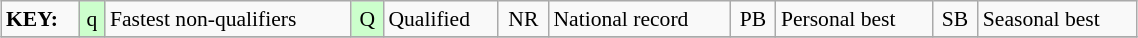<table class="wikitable" style="margin:0.5em auto; font-size:90%;position:relative;" width=60%>
<tr>
<td><strong>KEY:</strong></td>
<td bgcolor=ccffcc align=center>q</td>
<td>Fastest non-qualifiers</td>
<td bgcolor=ccffcc align=center>Q</td>
<td>Qualified</td>
<td align=center>NR</td>
<td>National record</td>
<td align=center>PB</td>
<td>Personal best</td>
<td align=center>SB</td>
<td>Seasonal best</td>
</tr>
<tr>
</tr>
</table>
